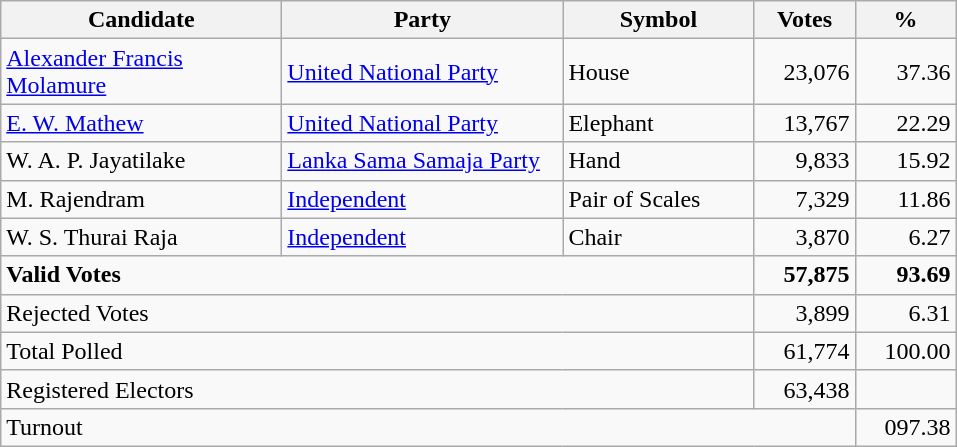<table class="wikitable" border="1" style="text-align:right;">
<tr>
<th align=left width="180">Candidate</th>
<th align=left width="180">Party</th>
<th align=left width="120">Symbol</th>
<th align=left width="60">Votes</th>
<th align=left width="60">%</th>
</tr>
<tr>
<td align=left><a href='#'>Alexander Francis Molamure</a></td>
<td align=left><a href='#'>United National Party</a></td>
<td align=left>House</td>
<td>23,076</td>
<td>37.36</td>
</tr>
<tr>
<td align=left><a href='#'>E. W. Mathew</a></td>
<td align=left><a href='#'>United National Party</a></td>
<td align=left>Elephant</td>
<td>13,767</td>
<td>22.29</td>
</tr>
<tr>
<td align=left>W. A. P. Jayatilake</td>
<td align=left><a href='#'>Lanka Sama Samaja Party</a></td>
<td align=left>Hand</td>
<td>9,833</td>
<td>15.92</td>
</tr>
<tr>
<td align=left>M. Rajendram</td>
<td align=left><a href='#'>Independent</a></td>
<td align=left>Pair of Scales</td>
<td>7,329</td>
<td>11.86</td>
</tr>
<tr>
<td align=left>W. S. Thurai Raja</td>
<td align=left><a href='#'>Independent</a></td>
<td align=left>Chair</td>
<td>3,870</td>
<td>6.27</td>
</tr>
<tr>
<td align=left colspan=3><strong>Valid Votes</strong></td>
<td><strong>57,875</strong></td>
<td><strong>93.69</strong></td>
</tr>
<tr>
<td align=left colspan=3>Rejected Votes</td>
<td>3,899</td>
<td>6.31</td>
</tr>
<tr>
<td align=left colspan=3>Total Polled</td>
<td>61,774</td>
<td>100.00</td>
</tr>
<tr>
<td align=left colspan=3>Registered Electors</td>
<td>63,438</td>
<td></td>
</tr>
<tr>
<td align=left colspan=4>Turnout</td>
<td>097.38</td>
</tr>
</table>
